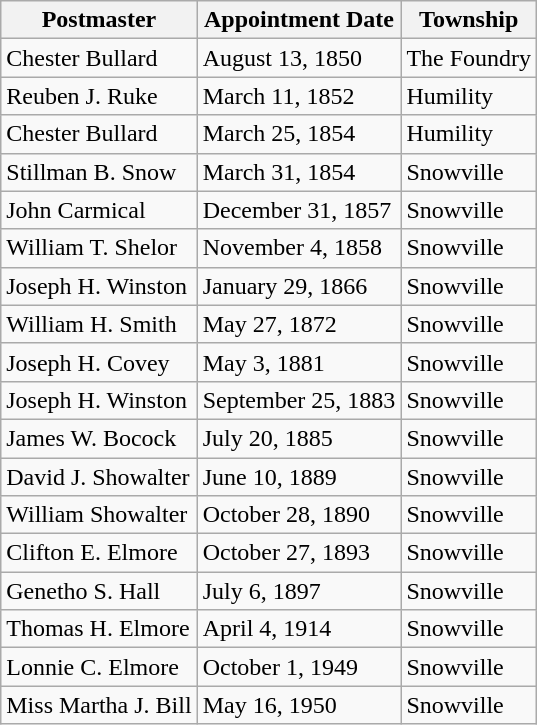<table class="wikitable">
<tr>
<th>Postmaster</th>
<th>Appointment Date</th>
<th>Township</th>
</tr>
<tr>
<td>Chester Bullard</td>
<td>August 13, 1850</td>
<td>The Foundry</td>
</tr>
<tr>
<td>Reuben J. Ruke</td>
<td>March 11, 1852</td>
<td>Humility</td>
</tr>
<tr>
<td>Chester Bullard</td>
<td>March 25, 1854</td>
<td>Humility</td>
</tr>
<tr>
<td>Stillman B. Snow</td>
<td>March 31, 1854</td>
<td>Snowville</td>
</tr>
<tr>
<td>John Carmical</td>
<td>December 31, 1857</td>
<td>Snowville</td>
</tr>
<tr>
<td>William T. Shelor</td>
<td>November 4, 1858</td>
<td>Snowville</td>
</tr>
<tr>
<td>Joseph H. Winston</td>
<td>January 29, 1866</td>
<td>Snowville</td>
</tr>
<tr>
<td>William H. Smith</td>
<td>May 27, 1872</td>
<td>Snowville</td>
</tr>
<tr>
<td>Joseph H. Covey</td>
<td>May 3, 1881</td>
<td>Snowville</td>
</tr>
<tr>
<td>Joseph H. Winston</td>
<td>September 25, 1883</td>
<td>Snowville</td>
</tr>
<tr>
<td>James W. Bocock</td>
<td>July 20, 1885</td>
<td>Snowville</td>
</tr>
<tr>
<td>David J. Showalter</td>
<td>June 10, 1889</td>
<td>Snowville</td>
</tr>
<tr>
<td>William Showalter</td>
<td>October 28, 1890</td>
<td>Snowville</td>
</tr>
<tr>
<td>Clifton E. Elmore</td>
<td>October 27, 1893</td>
<td>Snowville</td>
</tr>
<tr>
<td>Genetho S. Hall</td>
<td>July 6, 1897</td>
<td>Snowville</td>
</tr>
<tr>
<td>Thomas H. Elmore</td>
<td>April 4, 1914</td>
<td>Snowville</td>
</tr>
<tr>
<td>Lonnie C. Elmore</td>
<td>October 1, 1949</td>
<td>Snowville</td>
</tr>
<tr>
<td>Miss Martha J. Bill</td>
<td>May 16, 1950</td>
<td>Snowville</td>
</tr>
</table>
